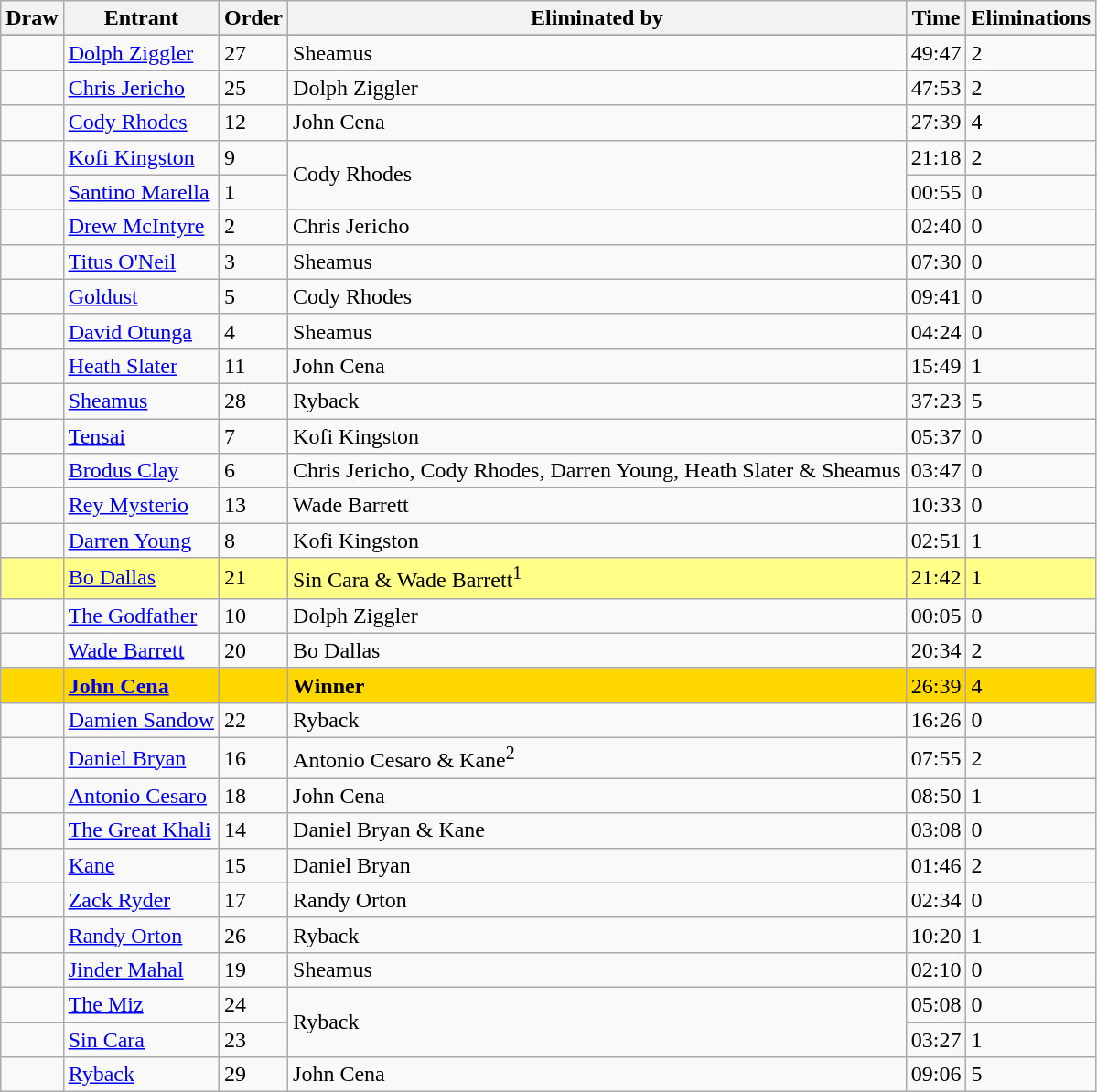<table class="wikitable sortable">
<tr>
<th>Draw</th>
<th>Entrant</th>
<th>Order</th>
<th>Eliminated by</th>
<th>Time</th>
<th>Eliminations</th>
</tr>
<tr>
</tr>
<tr>
<td></td>
<td><a href='#'>Dolph Ziggler</a></td>
<td>27</td>
<td>Sheamus</td>
<td>49:47</td>
<td>2</td>
</tr>
<tr>
<td></td>
<td><a href='#'>Chris Jericho</a></td>
<td>25</td>
<td>Dolph Ziggler</td>
<td>47:53</td>
<td>2</td>
</tr>
<tr>
<td></td>
<td><a href='#'>Cody Rhodes</a></td>
<td>12</td>
<td>John Cena</td>
<td>27:39</td>
<td>4</td>
</tr>
<tr>
<td></td>
<td><a href='#'>Kofi Kingston</a></td>
<td>9</td>
<td rowspan="2">Cody Rhodes</td>
<td>21:18</td>
<td>2</td>
</tr>
<tr>
<td></td>
<td><a href='#'>Santino Marella</a></td>
<td>1</td>
<td>00:55</td>
<td>0</td>
</tr>
<tr>
<td></td>
<td><a href='#'>Drew McIntyre</a></td>
<td>2</td>
<td>Chris Jericho</td>
<td>02:40</td>
<td>0</td>
</tr>
<tr>
<td></td>
<td><a href='#'>Titus O'Neil</a></td>
<td>3</td>
<td>Sheamus</td>
<td>07:30</td>
<td>0</td>
</tr>
<tr>
<td></td>
<td><a href='#'>Goldust</a></td>
<td>5</td>
<td>Cody Rhodes</td>
<td>09:41</td>
<td>0</td>
</tr>
<tr>
<td></td>
<td><a href='#'>David Otunga</a></td>
<td>4</td>
<td>Sheamus</td>
<td>04:24</td>
<td>0</td>
</tr>
<tr>
<td></td>
<td><a href='#'>Heath Slater</a></td>
<td>11</td>
<td>John Cena</td>
<td>15:49</td>
<td>1</td>
</tr>
<tr>
<td></td>
<td><a href='#'>Sheamus</a></td>
<td>28</td>
<td>Ryback</td>
<td>37:23</td>
<td>5</td>
</tr>
<tr>
<td></td>
<td><a href='#'>Tensai</a></td>
<td>7</td>
<td>Kofi Kingston</td>
<td>05:37</td>
<td>0</td>
</tr>
<tr>
<td></td>
<td><a href='#'>Brodus Clay</a></td>
<td>6</td>
<td>Chris Jericho, Cody Rhodes, Darren Young, Heath Slater & Sheamus</td>
<td>03:47</td>
<td>0</td>
</tr>
<tr>
<td></td>
<td><a href='#'>Rey Mysterio</a></td>
<td>13</td>
<td>Wade Barrett</td>
<td>10:33</td>
<td>0</td>
</tr>
<tr>
<td></td>
<td><a href='#'>Darren Young</a></td>
<td>8</td>
<td>Kofi Kingston</td>
<td>02:51</td>
<td>1</td>
</tr>
<tr style="background:#FF8;">
<td></td>
<td><a href='#'>Bo Dallas</a></td>
<td>21</td>
<td>Sin Cara & Wade Barrett<sup>1</sup></td>
<td>21:42</td>
<td>1</td>
</tr>
<tr>
<td></td>
<td><a href='#'>The Godfather</a></td>
<td>10</td>
<td>Dolph Ziggler</td>
<td>00:05</td>
<td>0</td>
</tr>
<tr>
<td></td>
<td><a href='#'>Wade Barrett</a></td>
<td>20</td>
<td>Bo Dallas</td>
<td>20:34</td>
<td>2</td>
</tr>
<tr style="background:gold">
<td></td>
<td><strong><a href='#'>John Cena</a></strong></td>
<td></td>
<td><strong>Winner</strong></td>
<td>26:39</td>
<td>4</td>
</tr>
<tr>
<td></td>
<td><a href='#'>Damien Sandow</a></td>
<td>22</td>
<td>Ryback</td>
<td>16:26</td>
<td>0</td>
</tr>
<tr>
<td></td>
<td><a href='#'>Daniel Bryan</a></td>
<td>16</td>
<td>Antonio Cesaro & Kane<sup>2</sup></td>
<td>07:55</td>
<td>2</td>
</tr>
<tr>
<td></td>
<td><a href='#'>Antonio Cesaro</a></td>
<td>18</td>
<td>John Cena</td>
<td>08:50</td>
<td>1</td>
</tr>
<tr>
<td></td>
<td><a href='#'>The Great Khali</a></td>
<td>14</td>
<td>Daniel Bryan & Kane</td>
<td>03:08</td>
<td>0</td>
</tr>
<tr>
<td></td>
<td><a href='#'>Kane</a></td>
<td>15</td>
<td>Daniel Bryan</td>
<td>01:46</td>
<td>2</td>
</tr>
<tr>
<td></td>
<td><a href='#'>Zack Ryder</a></td>
<td>17</td>
<td>Randy Orton</td>
<td>02:34</td>
<td>0</td>
</tr>
<tr>
<td></td>
<td><a href='#'>Randy Orton</a></td>
<td>26</td>
<td>Ryback</td>
<td>10:20</td>
<td>1</td>
</tr>
<tr>
<td></td>
<td><a href='#'>Jinder Mahal</a></td>
<td>19</td>
<td>Sheamus</td>
<td>02:10</td>
<td>0</td>
</tr>
<tr>
<td></td>
<td><a href='#'>The Miz</a></td>
<td>24</td>
<td rowspan="2">Ryback</td>
<td>05:08</td>
<td>0</td>
</tr>
<tr>
<td></td>
<td><a href='#'>Sin Cara</a></td>
<td>23</td>
<td>03:27</td>
<td>1</td>
</tr>
<tr>
<td></td>
<td><a href='#'>Ryback</a></td>
<td>29</td>
<td>John Cena</td>
<td>09:06</td>
<td>5</td>
</tr>
</table>
